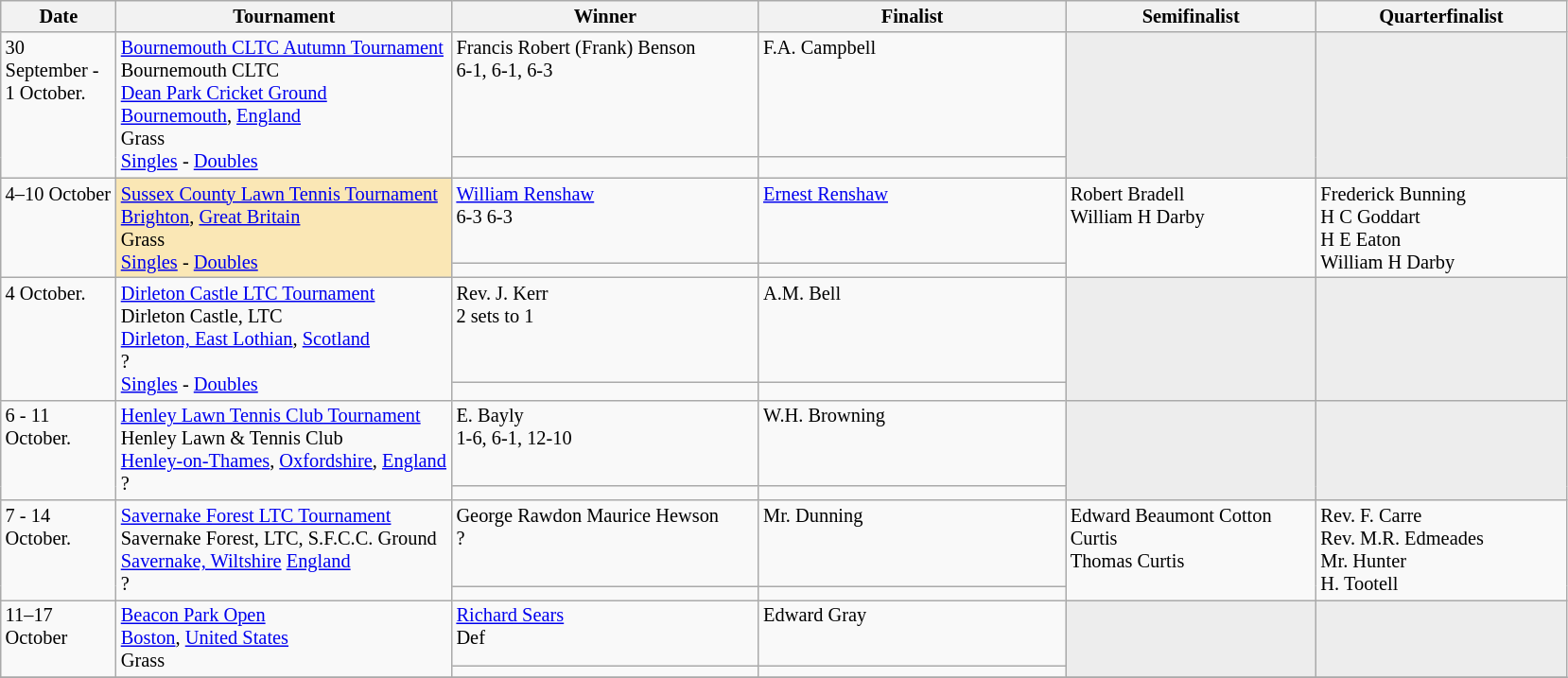<table class="wikitable" style="font-size:85%;">
<tr>
<th width="75">Date</th>
<th width="230">Tournament</th>
<th width="210">Winner</th>
<th width="210">Finalist</th>
<th width="170">Semifinalist</th>
<th width="170">Quarterfinalist</th>
</tr>
<tr valign=top>
<td rowspan=2>30 September - 1 October.</td>
<td rowspan=2><a href='#'>Bournemouth CLTC Autumn Tournament</a><br>Bournemouth CLTC<br><a href='#'>Dean Park Cricket Ground</a><br><a href='#'>Bournemouth</a>, <a href='#'>England</a><br>Grass<br><a href='#'>Singles</a> - <a href='#'>Doubles</a></td>
<td> Francis Robert (Frank) Benson<br>6-1, 6-1, 6-3</td>
<td> F.A. Campbell</td>
<td style="background:#ededed;" rowspan=2></td>
<td style="background:#ededed;" rowspan=2></td>
</tr>
<tr valign=top>
<td></td>
<td></td>
</tr>
<tr valign=top>
<td rowspan=2>4–10 October</td>
<td style="background:#fae7b5" rowspan=2><a href='#'>Sussex County Lawn Tennis Tournament</a><br> <a href='#'>Brighton</a>, <a href='#'>Great Britain</a><br>Grass<br><a href='#'>Singles</a> - <a href='#'>Doubles</a></td>
<td> <a href='#'>William Renshaw</a><br>6-3 6-3</td>
<td> <a href='#'>Ernest Renshaw</a></td>
<td rowspan=2> Robert Bradell <br>  William H Darby</td>
<td rowspan=2> Frederick Bunning <br>   H C Goddart <br>  H E Eaton <br>   William H Darby</td>
</tr>
<tr valign=top>
<td></td>
<td></td>
</tr>
<tr valign=top>
<td rowspan=2>4 October.</td>
<td rowspan=2><a href='#'>Dirleton Castle LTC Tournament</a><br>Dirleton Castle, LTC<br><a href='#'>Dirleton, East Lothian</a>, <a href='#'>Scotland</a><br>?<br><a href='#'>Singles</a> - <a href='#'>Doubles</a></td>
<td> Rev. J. Kerr<br>2 sets to 1</td>
<td> A.M. Bell</td>
<td style="background:#ededed;" rowspan=2></td>
<td style="background:#ededed;" rowspan=2></td>
</tr>
<tr valign=top>
<td></td>
<td></td>
</tr>
<tr valign=top>
<td rowspan=2>6 - 11 October.</td>
<td rowspan=2><a href='#'>Henley Lawn Tennis Club Tournament</a><br>Henley Lawn & Tennis Club<br><a href='#'>Henley-on-Thames</a>, <a href='#'>Oxfordshire</a>, <a href='#'>England</a><br>?<br></td>
<td> E. Bayly<br>1-6, 6-1, 12-10</td>
<td> W.H. Browning</td>
<td style="background:#ededed;" rowspan=2></td>
<td style="background:#ededed;" rowspan=2></td>
</tr>
<tr valign=top>
<td></td>
<td></td>
</tr>
<tr valign=top>
<td rowspan=2>7 - 14 October.</td>
<td rowspan=2><a href='#'>Savernake Forest LTC Tournament</a><br>Savernake Forest, LTC, S.F.C.C. Ground<br><a href='#'>Savernake, Wiltshire</a> <a href='#'>England</a><br>?<br></td>
<td> George Rawdon Maurice Hewson<br>?</td>
<td> Mr. Dunning</td>
<td rowspan=2> Edward Beaumont Cotton Curtis<br>  Thomas Curtis</td>
<td rowspan=2> Rev. F. Carre<br>  Rev. M.R. Edmeades<br>  Mr. Hunter<br> H. Tootell</td>
</tr>
<tr valign=top>
<td></td>
<td></td>
</tr>
<tr valign=top>
<td rowspan=2>11–17 October</td>
<td rowspan=2><a href='#'>Beacon Park Open</a><br> <a href='#'>Boston</a>, <a href='#'>United States</a><br>Grass<br></td>
<td> <a href='#'>Richard Sears</a><br>Def</td>
<td> Edward Gray</td>
<td style="background:#ededed;" rowspan=2></td>
<td style="background:#ededed;" rowspan=2></td>
</tr>
<tr valign=top>
<td></td>
<td></td>
</tr>
<tr valign=top>
</tr>
</table>
